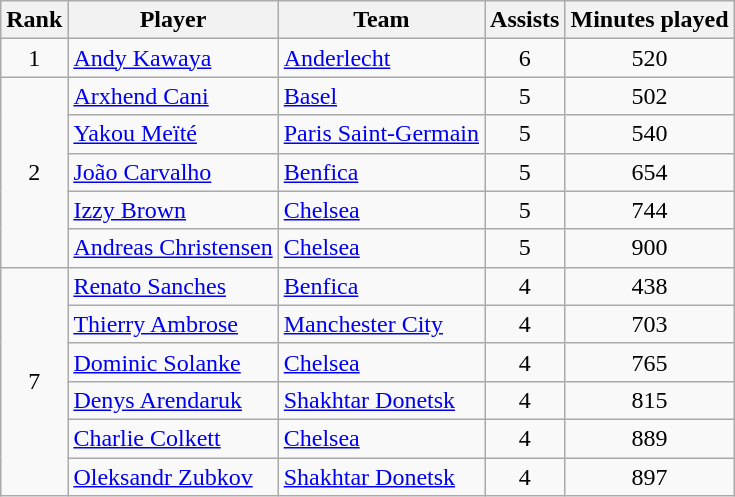<table class="wikitable" style="text-align:center">
<tr>
<th>Rank</th>
<th>Player</th>
<th>Team</th>
<th>Assists</th>
<th>Minutes played</th>
</tr>
<tr>
<td>1</td>
<td align=left> <a href='#'>Andy Kawaya</a></td>
<td align=left> <a href='#'>Anderlecht</a></td>
<td>6</td>
<td>520</td>
</tr>
<tr>
<td rowspan=5>2</td>
<td align=left> <a href='#'>Arxhend Cani</a></td>
<td align=left> <a href='#'>Basel</a></td>
<td>5</td>
<td>502</td>
</tr>
<tr>
<td align=left> <a href='#'>Yakou Meïté</a></td>
<td align=left> <a href='#'>Paris Saint-Germain</a></td>
<td>5</td>
<td>540</td>
</tr>
<tr>
<td align=left> <a href='#'>João Carvalho</a></td>
<td align=left> <a href='#'>Benfica</a></td>
<td>5</td>
<td>654</td>
</tr>
<tr>
<td align=left> <a href='#'>Izzy Brown</a></td>
<td align=left> <a href='#'>Chelsea</a></td>
<td>5</td>
<td>744</td>
</tr>
<tr>
<td align=left> <a href='#'>Andreas Christensen</a></td>
<td align=left> <a href='#'>Chelsea</a></td>
<td>5</td>
<td>900</td>
</tr>
<tr>
<td rowspan=6>7</td>
<td align=left> <a href='#'>Renato Sanches</a></td>
<td align=left> <a href='#'>Benfica</a></td>
<td>4</td>
<td>438</td>
</tr>
<tr>
<td align=left> <a href='#'>Thierry Ambrose</a></td>
<td align=left> <a href='#'>Manchester City</a></td>
<td>4</td>
<td>703</td>
</tr>
<tr>
<td align=left> <a href='#'>Dominic Solanke</a></td>
<td align=left> <a href='#'>Chelsea</a></td>
<td>4</td>
<td>765</td>
</tr>
<tr>
<td align=left> <a href='#'>Denys Arendaruk</a></td>
<td align=left> <a href='#'>Shakhtar Donetsk</a></td>
<td>4</td>
<td>815</td>
</tr>
<tr>
<td align=left> <a href='#'>Charlie Colkett</a></td>
<td align=left> <a href='#'>Chelsea</a></td>
<td>4</td>
<td>889</td>
</tr>
<tr>
<td align=left> <a href='#'>Oleksandr Zubkov</a></td>
<td align=left> <a href='#'>Shakhtar Donetsk</a></td>
<td>4</td>
<td>897</td>
</tr>
</table>
